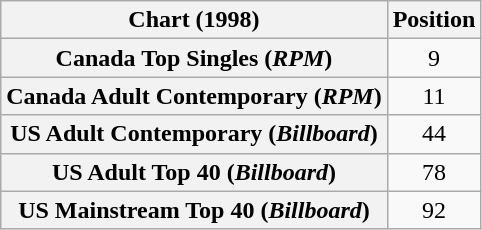<table class="wikitable sortable plainrowheaders" style="text-align:center">
<tr>
<th>Chart (1998)</th>
<th>Position</th>
</tr>
<tr>
<th scope="row">Canada Top Singles (<em>RPM</em>)</th>
<td>9</td>
</tr>
<tr>
<th scope="row">Canada Adult Contemporary (<em>RPM</em>)</th>
<td>11</td>
</tr>
<tr>
<th scope="row">US Adult Contemporary (<em>Billboard</em>)</th>
<td>44</td>
</tr>
<tr>
<th scope="row">US Adult Top 40 (<em>Billboard</em>)</th>
<td>78</td>
</tr>
<tr>
<th scope="row">US Mainstream Top 40 (<em>Billboard</em>)</th>
<td>92</td>
</tr>
</table>
